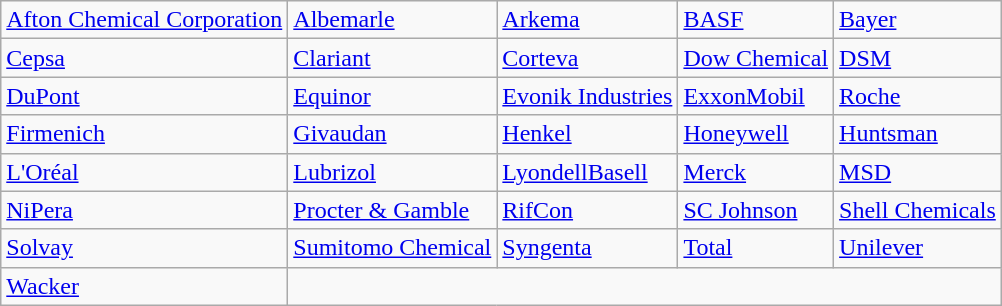<table class="wikitable">
<tr>
<td><a href='#'>Afton Chemical Corporation</a></td>
<td><a href='#'>Albemarle</a></td>
<td><a href='#'>Arkema</a></td>
<td><a href='#'>BASF</a></td>
<td><a href='#'>Bayer</a></td>
</tr>
<tr>
<td><a href='#'>Cepsa</a></td>
<td><a href='#'>Clariant</a></td>
<td><a href='#'>Corteva</a></td>
<td><a href='#'>Dow Chemical</a></td>
<td><a href='#'>DSM</a></td>
</tr>
<tr>
<td><a href='#'>DuPont</a></td>
<td><a href='#'>Equinor</a></td>
<td><a href='#'>Evonik Industries</a></td>
<td><a href='#'>ExxonMobil</a></td>
<td><a href='#'>Roche</a></td>
</tr>
<tr>
<td><a href='#'>Firmenich</a></td>
<td><a href='#'>Givaudan</a></td>
<td><a href='#'>Henkel</a></td>
<td><a href='#'>Honeywell</a></td>
<td><a href='#'>Huntsman</a></td>
</tr>
<tr>
<td><a href='#'>L'Oréal</a></td>
<td><a href='#'>Lubrizol</a></td>
<td><a href='#'>LyondellBasell</a></td>
<td><a href='#'>Merck</a></td>
<td><a href='#'>MSD</a></td>
</tr>
<tr>
<td><a href='#'>NiPera</a></td>
<td><a href='#'>Procter & Gamble</a></td>
<td><a href='#'>RifCon</a></td>
<td><a href='#'>SC Johnson</a></td>
<td><a href='#'>Shell Chemicals</a></td>
</tr>
<tr>
<td><a href='#'>Solvay</a></td>
<td><a href='#'>Sumitomo Chemical</a></td>
<td><a href='#'>Syngenta</a></td>
<td><a href='#'>Total</a></td>
<td><a href='#'>Unilever</a></td>
</tr>
<tr>
<td><a href='#'>Wacker</a></td>
</tr>
</table>
